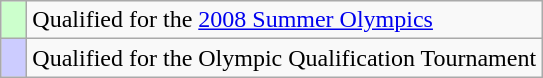<table class="wikitable" style="text-align: left;">
<tr>
<td width=10px bgcolor=#ccffcc></td>
<td>Qualified for the <a href='#'>2008 Summer Olympics</a></td>
</tr>
<tr>
<td width=10px bgcolor=#ccccff></td>
<td>Qualified for the Olympic Qualification Tournament</td>
</tr>
</table>
